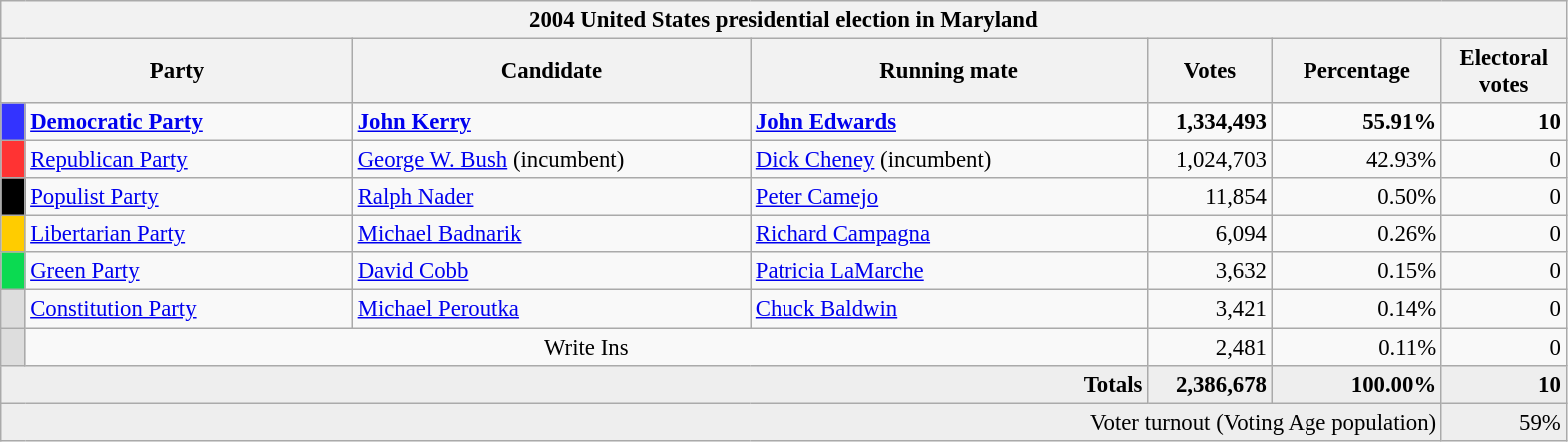<table class="wikitable" style="font-size: 95%;">
<tr>
<th colspan="7">2004 United States presidential election in Maryland</th>
</tr>
<tr>
<th colspan="2" style="width: 15em">Party</th>
<th style="width: 17em">Candidate</th>
<th style="width: 17em">Running mate</th>
<th style="width: 5em">Votes</th>
<th style="width: 7em">Percentage</th>
<th style="width: 5em">Electoral votes</th>
</tr>
<tr>
<th style="background:#33f; width:3px;"></th>
<td style="width: 130px"><strong><a href='#'>Democratic Party</a></strong></td>
<td><strong><a href='#'>John Kerry</a></strong></td>
<td><strong><a href='#'>John Edwards</a></strong></td>
<td style="text-align:right;"><strong>1,334,493</strong></td>
<td style="text-align:right;"><strong>55.91%</strong></td>
<td style="text-align:right;"><strong>10</strong></td>
</tr>
<tr>
<th style="background:#f33; width:3px;"></th>
<td style="width: 130px"><a href='#'>Republican Party</a></td>
<td><a href='#'>George W. Bush</a> (incumbent)</td>
<td><a href='#'>Dick Cheney</a>  (incumbent)</td>
<td style="text-align:right;">1,024,703</td>
<td style="text-align:right;">42.93%</td>
<td style="text-align:right;">0</td>
</tr>
<tr>
<th style="background:#000; width:3px;"></th>
<td style="width: 130px"><a href='#'>Populist Party</a></td>
<td><a href='#'>Ralph Nader</a></td>
<td><a href='#'>Peter Camejo</a></td>
<td style="text-align:right;">11,854</td>
<td style="text-align:right;">0.50%</td>
<td style="text-align:right;">0</td>
</tr>
<tr>
<th style="background:#fc0; width:3px;"></th>
<td style="width: 130px"><a href='#'>Libertarian Party</a></td>
<td><a href='#'>Michael Badnarik</a></td>
<td><a href='#'>Richard Campagna</a></td>
<td style="text-align:right;">6,094</td>
<td style="text-align:right;">0.26%</td>
<td style="text-align:right;">0</td>
</tr>
<tr>
<th style="background:#0bda51; width:3px;"></th>
<td style="width: 130px"><a href='#'>Green Party</a></td>
<td><a href='#'>David Cobb</a></td>
<td><a href='#'>Patricia LaMarche</a></td>
<td style="text-align:right;">3,632</td>
<td style="text-align:right;">0.15%</td>
<td style="text-align:right;">0</td>
</tr>
<tr>
<th style="background:#ddd; width:3px;"></th>
<td style="width: 130px"><a href='#'>Constitution Party</a></td>
<td><a href='#'>Michael Peroutka</a></td>
<td><a href='#'>Chuck Baldwin</a></td>
<td style="text-align:right;">3,421</td>
<td style="text-align:right;">0.14%</td>
<td style="text-align:right;">0</td>
</tr>
<tr>
<th style="background:#ddd; width:3px;"></th>
<td colspan="3" style="text-align:center;">Write Ins</td>
<td style="text-align:right;">2,481</td>
<td style="text-align:right;">0.11%</td>
<td style="text-align:right;">0</td>
</tr>
<tr style="background:#eee; text-align:right;">
<td colspan="4"><strong>Totals</strong></td>
<td><strong>2,386,678</strong></td>
<td><strong>100.00%</strong></td>
<td><strong>10</strong></td>
</tr>
<tr style="background:#eee; text-align:right;">
<td colspan="6">Voter turnout (Voting Age population)</td>
<td>59%</td>
</tr>
</table>
